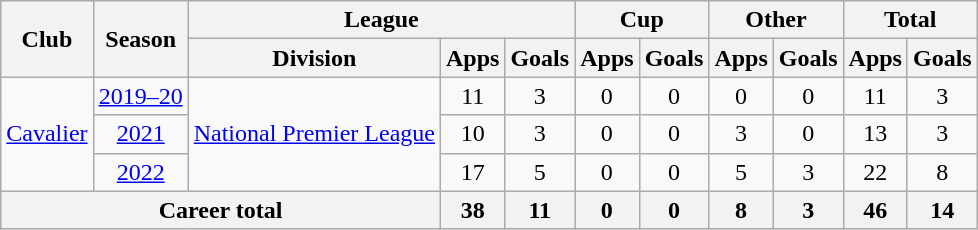<table class="wikitable" style="text-align: center">
<tr>
<th rowspan="2">Club</th>
<th rowspan="2">Season</th>
<th colspan="3">League</th>
<th colspan="2">Cup</th>
<th colspan="2">Other</th>
<th colspan="2">Total</th>
</tr>
<tr>
<th>Division</th>
<th>Apps</th>
<th>Goals</th>
<th>Apps</th>
<th>Goals</th>
<th>Apps</th>
<th>Goals</th>
<th>Apps</th>
<th>Goals</th>
</tr>
<tr>
<td rowspan="3"><a href='#'>Cavalier</a></td>
<td><a href='#'>2019–20</a></td>
<td rowspan="3"><a href='#'>National Premier League</a></td>
<td>11</td>
<td>3</td>
<td>0</td>
<td>0</td>
<td>0</td>
<td>0</td>
<td>11</td>
<td>3</td>
</tr>
<tr>
<td><a href='#'>2021</a></td>
<td>10</td>
<td>3</td>
<td>0</td>
<td>0</td>
<td>3</td>
<td>0</td>
<td>13</td>
<td>3</td>
</tr>
<tr>
<td><a href='#'>2022</a></td>
<td>17</td>
<td>5</td>
<td>0</td>
<td>0</td>
<td>5</td>
<td>3</td>
<td>22</td>
<td>8</td>
</tr>
<tr>
<th colspan="3">Career total</th>
<th>38</th>
<th>11</th>
<th>0</th>
<th>0</th>
<th>8</th>
<th>3</th>
<th>46</th>
<th>14</th>
</tr>
</table>
